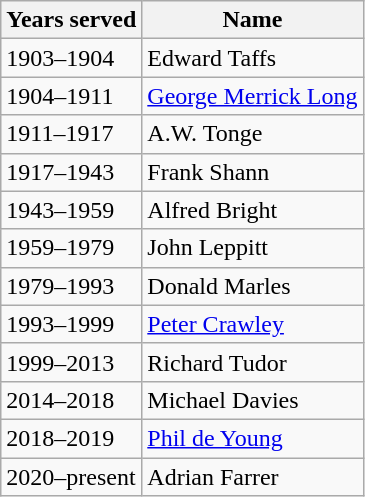<table class="wikitable">
<tr>
<th>Years served</th>
<th>Name</th>
</tr>
<tr>
<td>1903–1904</td>
<td>Edward Taffs</td>
</tr>
<tr>
<td>1904–1911</td>
<td><a href='#'>George Merrick Long</a></td>
</tr>
<tr>
<td>1911–1917</td>
<td>A.W. Tonge</td>
</tr>
<tr>
<td>1917–1943</td>
<td>Frank Shann</td>
</tr>
<tr>
<td>1943–1959</td>
<td>Alfred Bright</td>
</tr>
<tr>
<td>1959–1979</td>
<td>John Leppitt</td>
</tr>
<tr>
<td>1979–1993</td>
<td>Donald Marles</td>
</tr>
<tr>
<td>1993–1999</td>
<td><a href='#'>Peter Crawley</a></td>
</tr>
<tr>
<td>1999–2013</td>
<td>Richard Tudor</td>
</tr>
<tr>
<td>2014–2018</td>
<td>Michael Davies</td>
</tr>
<tr>
<td>2018–2019</td>
<td><a href='#'>Phil de Young</a></td>
</tr>
<tr>
<td>2020–present</td>
<td>Adrian Farrer</td>
</tr>
</table>
